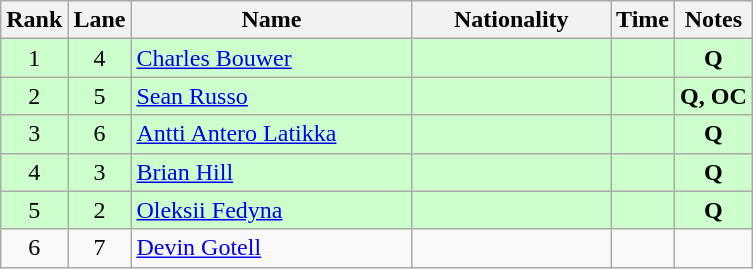<table class="wikitable sortable" style="text-align:center">
<tr>
<th>Rank</th>
<th>Lane</th>
<th style="width:180px">Name</th>
<th style="width:125px">Nationality</th>
<th>Time</th>
<th>Notes</th>
</tr>
<tr style="background:#cfc;">
<td>1</td>
<td>4</td>
<td style="text-align:left;"><a href='#'>Charles Bouwer</a></td>
<td style="text-align:left;"></td>
<td></td>
<td><strong>Q</strong></td>
</tr>
<tr style="background:#cfc;">
<td>2</td>
<td>5</td>
<td style="text-align:left;"><a href='#'>Sean Russo</a></td>
<td style="text-align:left;"></td>
<td></td>
<td><strong>Q, OC</strong></td>
</tr>
<tr style="background:#cfc;">
<td>3</td>
<td>6</td>
<td style="text-align:left;"><a href='#'>Antti Antero Latikka</a></td>
<td style="text-align:left;"></td>
<td></td>
<td><strong>Q</strong></td>
</tr>
<tr style="background:#cfc;">
<td>4</td>
<td>3</td>
<td style="text-align:left;"><a href='#'>Brian Hill</a></td>
<td style="text-align:left;"></td>
<td></td>
<td><strong>Q</strong></td>
</tr>
<tr style="background:#cfc;">
<td>5</td>
<td>2</td>
<td style="text-align:left;"><a href='#'>Oleksii Fedyna</a></td>
<td style="text-align:left;"></td>
<td></td>
<td><strong>Q</strong></td>
</tr>
<tr>
<td>6</td>
<td>7</td>
<td style="text-align:left;"><a href='#'>Devin Gotell</a></td>
<td style="text-align:left;"></td>
<td></td>
<td></td>
</tr>
</table>
